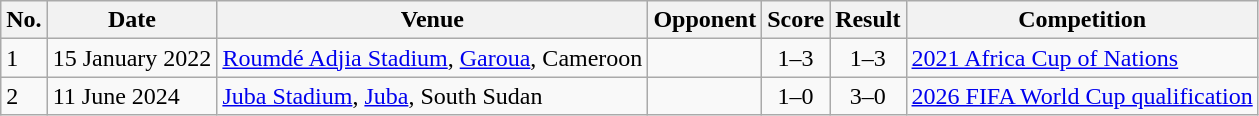<table class="wikitable sortable">
<tr>
<th>No.</th>
<th>Date</th>
<th>Venue</th>
<th>Opponent</th>
<th>Score</th>
<th>Result</th>
<th>Competition</th>
</tr>
<tr>
<td>1</td>
<td>15 January 2022</td>
<td><a href='#'>Roumdé Adjia Stadium</a>, <a href='#'>Garoua</a>, Cameroon</td>
<td></td>
<td align="center">1–3</td>
<td align="center">1–3</td>
<td><a href='#'>2021 Africa Cup of Nations</a></td>
</tr>
<tr>
<td>2</td>
<td>11 June 2024</td>
<td><a href='#'>Juba Stadium</a>, <a href='#'>Juba</a>, South Sudan</td>
<td></td>
<td align="center">1–0</td>
<td align="center">3–0</td>
<td><a href='#'>2026 FIFA World Cup qualification</a></td>
</tr>
</table>
